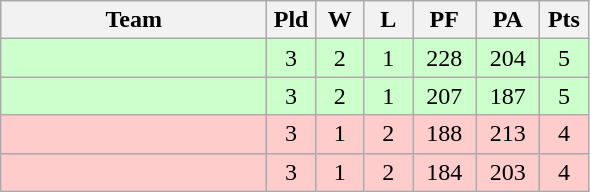<table class="wikitable" style="text-align:center;">
<tr>
<th width=170>Team</th>
<th width=25>Pld</th>
<th width=25>W</th>
<th width=25>L</th>
<th width=35>PF</th>
<th width=35>PA</th>
<th width=25>Pts</th>
</tr>
<tr bgcolor=#ccffcc>
<td align="left"></td>
<td>3</td>
<td>2</td>
<td>1</td>
<td>228</td>
<td>204</td>
<td>5</td>
</tr>
<tr bgcolor=#ccffcc>
<td align="left"></td>
<td>3</td>
<td>2</td>
<td>1</td>
<td>207</td>
<td>187</td>
<td>5</td>
</tr>
<tr bgcolor=#ffcccc>
<td align="left"></td>
<td>3</td>
<td>1</td>
<td>2</td>
<td>188</td>
<td>213</td>
<td>4</td>
</tr>
<tr bgcolor=#ffcccc>
<td align="left"></td>
<td>3</td>
<td>1</td>
<td>2</td>
<td>184</td>
<td>203</td>
<td>4</td>
</tr>
</table>
